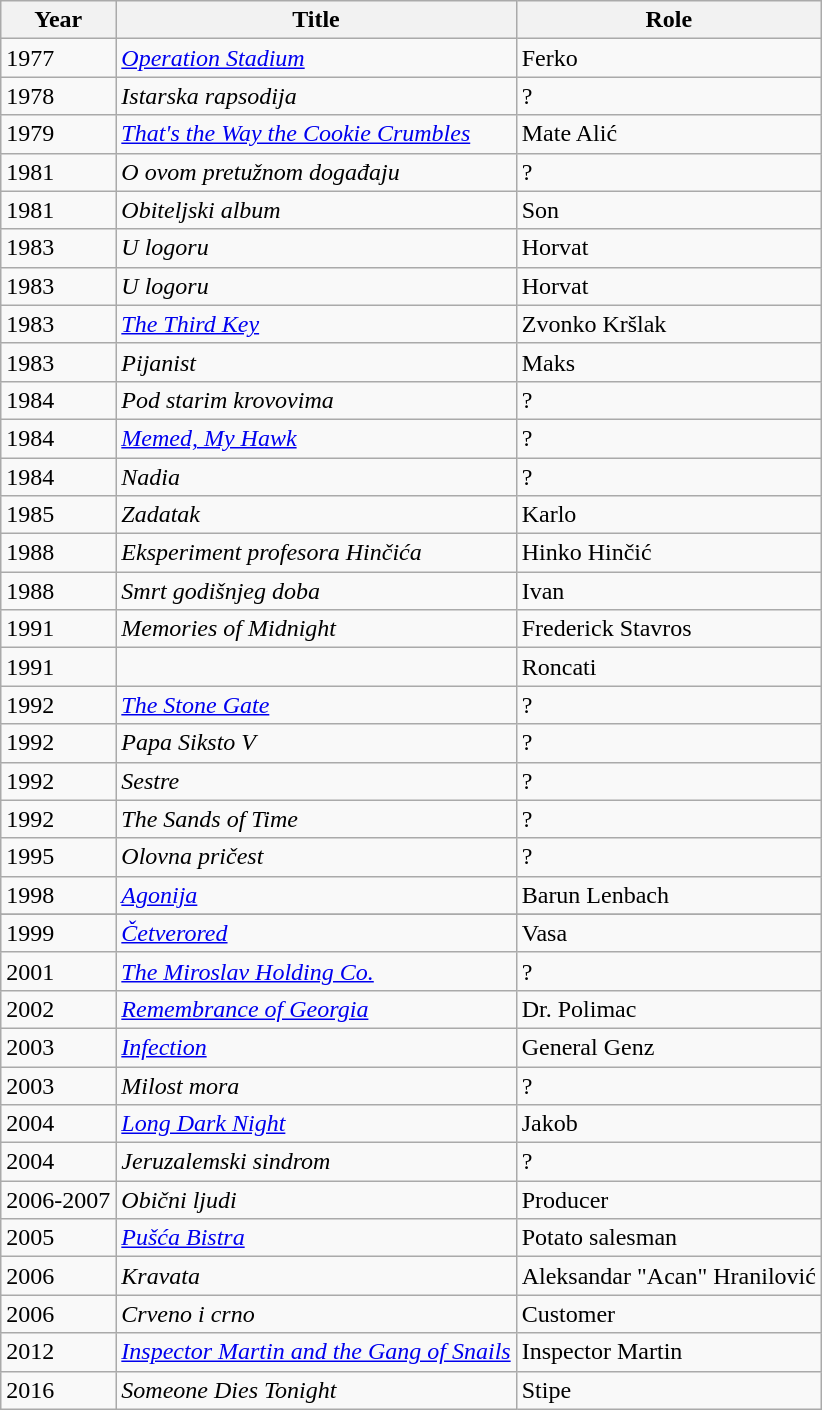<table class="wikitable sortable">
<tr>
<th>Year</th>
<th>Title</th>
<th>Role</th>
</tr>
<tr>
<td>1977</td>
<td><em><a href='#'>Operation Stadium</a></em></td>
<td>Ferko</td>
</tr>
<tr>
<td>1978</td>
<td><em>Istarska rapsodija</em></td>
<td>?</td>
</tr>
<tr>
<td>1979</td>
<td><em><a href='#'>That's the Way the Cookie Crumbles</a></em></td>
<td>Mate Alić</td>
</tr>
<tr>
<td>1981</td>
<td><em>O ovom pretužnom događaju</em></td>
<td>?</td>
</tr>
<tr>
<td>1981</td>
<td><em>Obiteljski album</em></td>
<td>Son</td>
</tr>
<tr>
<td>1983</td>
<td><em>U logoru</em></td>
<td>Horvat</td>
</tr>
<tr>
<td>1983</td>
<td><em>U logoru</em></td>
<td>Horvat</td>
</tr>
<tr>
<td>1983</td>
<td><em><a href='#'>The Third Key</a></em></td>
<td>Zvonko Kršlak</td>
</tr>
<tr>
<td>1983</td>
<td><em>Pijanist</em></td>
<td>Maks</td>
</tr>
<tr>
<td>1984</td>
<td><em>Pod starim krovovima</em></td>
<td>?</td>
</tr>
<tr>
<td>1984</td>
<td><em><a href='#'>Memed, My Hawk</a></em></td>
<td>?</td>
</tr>
<tr>
<td>1984</td>
<td><em>Nadia</em></td>
<td>?</td>
</tr>
<tr>
<td>1985</td>
<td><em>Zadatak</em></td>
<td>Karlo</td>
</tr>
<tr>
<td>1988</td>
<td><em>Eksperiment profesora Hinčića</em></td>
<td>Hinko Hinčić</td>
</tr>
<tr>
<td>1988</td>
<td><em>Smrt godišnjeg doba</em></td>
<td>Ivan</td>
</tr>
<tr>
<td>1991</td>
<td><em>Memories of Midnight</em></td>
<td>Frederick Stavros</td>
</tr>
<tr>
<td>1991</td>
<td><em></em></td>
<td>Roncati</td>
</tr>
<tr>
<td>1992</td>
<td><em><a href='#'>The Stone Gate</a></em></td>
<td>?</td>
</tr>
<tr>
<td>1992</td>
<td><em>Papa Siksto V</em></td>
<td>?</td>
</tr>
<tr>
<td>1992</td>
<td><em>Sestre</em></td>
<td>?</td>
</tr>
<tr>
<td>1992</td>
<td><em>The Sands of Time</em></td>
<td>?</td>
</tr>
<tr>
<td>1995</td>
<td><em>Olovna pričest</em></td>
<td>?</td>
</tr>
<tr>
<td>1998</td>
<td><em><a href='#'>Agonija</a></em></td>
<td>Barun Lenbach</td>
</tr>
<tr>
</tr>
<tr>
<td>1999</td>
<td><em><a href='#'>Četverored</a></em></td>
<td>Vasa</td>
</tr>
<tr>
<td>2001</td>
<td><em><a href='#'>The Miroslav Holding Co.</a></em></td>
<td>?</td>
</tr>
<tr>
<td>2002</td>
<td><em><a href='#'>Remembrance of Georgia</a></em></td>
<td>Dr. Polimac</td>
</tr>
<tr>
<td>2003</td>
<td><em><a href='#'>Infection</a></em></td>
<td>General Genz</td>
</tr>
<tr>
<td>2003</td>
<td><em>Milost mora</em></td>
<td>?</td>
</tr>
<tr>
<td>2004</td>
<td><em><a href='#'>Long Dark Night</a></em></td>
<td>Jakob</td>
</tr>
<tr>
<td>2004</td>
<td><em>Jeruzalemski sindrom</em></td>
<td>?</td>
</tr>
<tr>
<td>2006-2007</td>
<td><em>Obični ljudi</em></td>
<td>Producer</td>
</tr>
<tr>
<td>2005</td>
<td><em><a href='#'>Pušća Bistra</a></em></td>
<td>Potato salesman</td>
</tr>
<tr>
<td>2006</td>
<td><em>Kravata</em></td>
<td>Aleksandar "Acan" Hranilović</td>
</tr>
<tr>
<td>2006</td>
<td><em>Crveno i crno</em></td>
<td>Customer</td>
</tr>
<tr>
<td>2012</td>
<td><em><a href='#'>Inspector Martin and the Gang of Snails</a></em></td>
<td>Inspector Martin</td>
</tr>
<tr>
<td>2016</td>
<td><em>Someone Dies Tonight</em></td>
<td>Stipe</td>
</tr>
</table>
